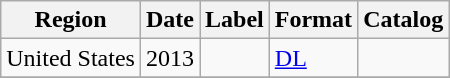<table class="wikitable">
<tr>
<th>Region</th>
<th>Date</th>
<th>Label</th>
<th>Format</th>
<th>Catalog</th>
</tr>
<tr>
<td>United States</td>
<td>2013</td>
<td></td>
<td><a href='#'>DL</a></td>
<td></td>
</tr>
<tr>
</tr>
</table>
